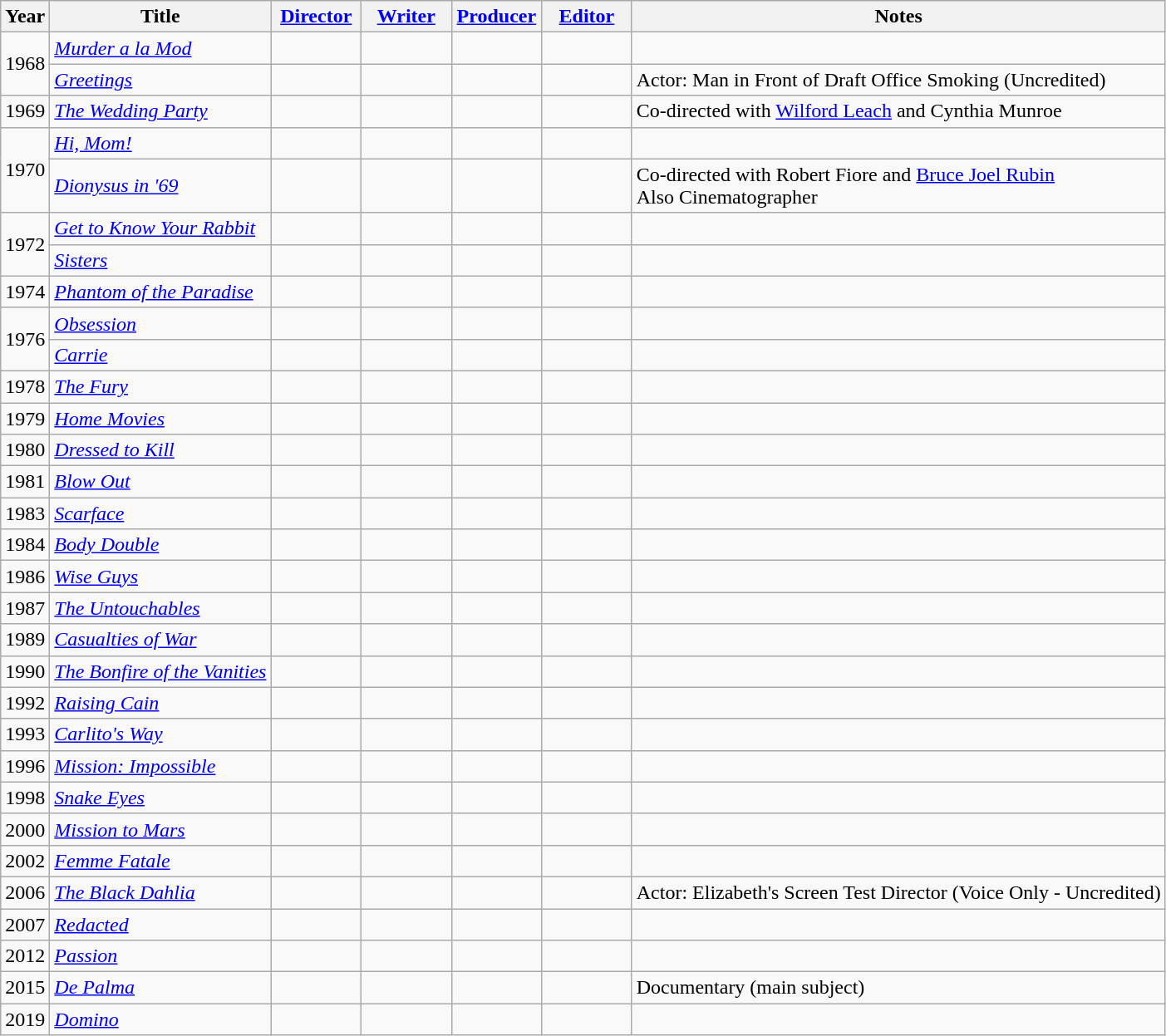<table class="wikitable">
<tr>
<th scope="col">Year</th>
<th scope="col">Title</th>
<th scope="col" width="65"><a href='#'>Director</a></th>
<th scope="col" width="65"><a href='#'>Writer</a></th>
<th scope="col" width="65"><a href='#'>Producer</a></th>
<th scope="col" width="65"><a href='#'>Editor</a></th>
<th scope="col">Notes</th>
</tr>
<tr>
<td rowspan=2>1968</td>
<td scope="row"><em><a href='#'>Murder a la Mod</a></em></td>
<td></td>
<td></td>
<td></td>
<td></td>
<td></td>
</tr>
<tr>
<td scope="row"><em><a href='#'>Greetings</a></em></td>
<td></td>
<td></td>
<td></td>
<td></td>
<td>Actor: Man in Front of Draft Office Smoking (Uncredited)</td>
</tr>
<tr>
<td>1969</td>
<td scope="row"><em><a href='#'>The Wedding Party</a></em></td>
<td></td>
<td></td>
<td></td>
<td></td>
<td>Co-directed with <a href='#'>Wilford Leach</a> and Cynthia Munroe</td>
</tr>
<tr>
<td rowspan=2>1970</td>
<td scope="row"><em><a href='#'>Hi, Mom!</a></em></td>
<td></td>
<td></td>
<td></td>
<td></td>
<td></td>
</tr>
<tr>
<td scope="row"><em><a href='#'>Dionysus in '69</a></em></td>
<td></td>
<td></td>
<td></td>
<td></td>
<td>Co-directed with Robert Fiore and <a href='#'>Bruce Joel Rubin</a><br>Also Cinematographer</td>
</tr>
<tr>
<td rowspan=2>1972</td>
<td scope="row"><em><a href='#'>Get to Know Your Rabbit</a></em></td>
<td></td>
<td></td>
<td></td>
<td></td>
<td></td>
</tr>
<tr>
<td scope="row"><em><a href='#'>Sisters</a></em></td>
<td></td>
<td></td>
<td></td>
<td></td>
<td></td>
</tr>
<tr>
<td>1974</td>
<td scope="row"><em><a href='#'>Phantom of the Paradise</a></em></td>
<td></td>
<td></td>
<td></td>
<td></td>
<td></td>
</tr>
<tr>
<td rowspan=2>1976</td>
<td scope="row"><em><a href='#'>Obsession</a></em></td>
<td></td>
<td></td>
<td></td>
<td></td>
<td></td>
</tr>
<tr>
<td scope="row"><em><a href='#'>Carrie</a></em></td>
<td></td>
<td></td>
<td></td>
<td></td>
<td></td>
</tr>
<tr>
<td>1978</td>
<td scope="row"><em><a href='#'>The Fury</a></em></td>
<td></td>
<td></td>
<td></td>
<td></td>
<td></td>
</tr>
<tr>
<td>1979</td>
<td scope="row"><em><a href='#'>Home Movies</a></em></td>
<td></td>
<td></td>
<td></td>
<td></td>
<td></td>
</tr>
<tr>
<td>1980</td>
<td scope="row"><em><a href='#'>Dressed to Kill</a></em></td>
<td></td>
<td></td>
<td></td>
<td></td>
<td></td>
</tr>
<tr>
<td>1981</td>
<td scope="row"><em><a href='#'>Blow Out</a></em></td>
<td></td>
<td></td>
<td></td>
<td></td>
<td></td>
</tr>
<tr>
<td>1983</td>
<td scope="row"><em><a href='#'>Scarface</a></em></td>
<td></td>
<td></td>
<td></td>
<td></td>
<td></td>
</tr>
<tr>
<td>1984</td>
<td scope="row"><em><a href='#'>Body Double</a></em></td>
<td></td>
<td></td>
<td></td>
<td></td>
<td></td>
</tr>
<tr>
<td>1986</td>
<td scope="row"><em><a href='#'>Wise Guys</a></em></td>
<td></td>
<td></td>
<td></td>
<td></td>
<td></td>
</tr>
<tr>
<td>1987</td>
<td scope="row"><em><a href='#'>The Untouchables</a></em></td>
<td></td>
<td></td>
<td></td>
<td></td>
<td></td>
</tr>
<tr>
<td>1989</td>
<td scope="row"><em><a href='#'>Casualties of War</a></em></td>
<td></td>
<td></td>
<td></td>
<td></td>
<td></td>
</tr>
<tr>
<td>1990</td>
<td scope="row"><em><a href='#'>The Bonfire of the Vanities</a></em></td>
<td></td>
<td></td>
<td></td>
<td></td>
<td></td>
</tr>
<tr>
<td>1992</td>
<td scope="row"><em><a href='#'>Raising Cain</a></em></td>
<td></td>
<td></td>
<td></td>
<td></td>
<td></td>
</tr>
<tr>
<td>1993</td>
<td scope="row"><em><a href='#'>Carlito's Way</a></em></td>
<td></td>
<td></td>
<td></td>
<td></td>
<td></td>
</tr>
<tr>
<td>1996</td>
<td scope="row"><em><a href='#'>Mission: Impossible</a></em></td>
<td></td>
<td></td>
<td></td>
<td></td>
<td></td>
</tr>
<tr>
<td>1998</td>
<td scope="row"><em><a href='#'>Snake Eyes</a></em></td>
<td></td>
<td></td>
<td></td>
<td></td>
<td></td>
</tr>
<tr>
<td>2000</td>
<td scope="row"><em><a href='#'>Mission to Mars</a></em></td>
<td></td>
<td></td>
<td></td>
<td></td>
<td></td>
</tr>
<tr>
<td>2002</td>
<td scope="row"><em><a href='#'>Femme Fatale</a></em></td>
<td></td>
<td></td>
<td></td>
<td></td>
<td></td>
</tr>
<tr>
<td>2006</td>
<td scope="row"><em><a href='#'>The Black Dahlia</a></em></td>
<td></td>
<td></td>
<td></td>
<td></td>
<td>Actor: Elizabeth's Screen Test Director (Voice Only - Uncredited)</td>
</tr>
<tr>
<td>2007</td>
<td scope="row"><em><a href='#'>Redacted</a></em></td>
<td></td>
<td></td>
<td></td>
<td></td>
<td></td>
</tr>
<tr>
<td>2012</td>
<td scope="row"><em><a href='#'>Passion</a></em></td>
<td></td>
<td></td>
<td></td>
<td></td>
<td></td>
</tr>
<tr>
<td>2015</td>
<td scope="row"><em><a href='#'>De Palma</a></em></td>
<td></td>
<td></td>
<td></td>
<td></td>
<td>Documentary (main subject)</td>
</tr>
<tr>
<td>2019</td>
<td scope="row"><em><a href='#'>Domino</a></em></td>
<td></td>
<td></td>
<td></td>
<td></td>
<td></td>
</tr>
</table>
